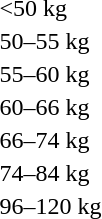<table>
<tr>
<td rowspan=2><50 kg</td>
<td rowspan=2></td>
<td rowspan=2></td>
<td></td>
</tr>
<tr>
<td></td>
</tr>
<tr>
<td rowspan=2>50–55 kg</td>
<td rowspan=2></td>
<td rowspan=2></td>
<td></td>
</tr>
<tr>
<td></td>
</tr>
<tr>
<td>55–60 kg</td>
<td></td>
<td></td>
<td></td>
</tr>
<tr>
<td>60–66 kg</td>
<td></td>
<td></td>
<td></td>
</tr>
<tr>
<td>66–74 kg</td>
<td></td>
<td></td>
<td></td>
</tr>
<tr>
<td>74–84 kg</td>
<td></td>
<td></td>
<td></td>
</tr>
<tr>
<td>96–120 kg</td>
<td></td>
<td></td>
<td></td>
</tr>
</table>
